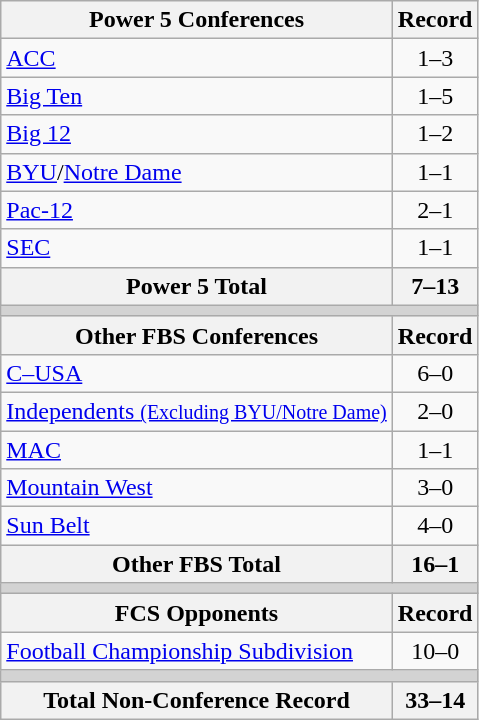<table class="wikitable">
<tr>
<th>Power 5 Conferences</th>
<th>Record</th>
</tr>
<tr>
<td><a href='#'>ACC</a></td>
<td align=center>1–3</td>
</tr>
<tr>
<td><a href='#'>Big Ten</a></td>
<td align=center>1–5</td>
</tr>
<tr>
<td><a href='#'>Big 12</a></td>
<td align=center>1–2</td>
</tr>
<tr>
<td><a href='#'>BYU</a>/<a href='#'>Notre Dame</a></td>
<td align=center>1–1</td>
</tr>
<tr>
<td><a href='#'>Pac-12</a></td>
<td align=center>2–1</td>
</tr>
<tr>
<td><a href='#'>SEC</a></td>
<td align=center>1–1</td>
</tr>
<tr>
<th>Power 5 Total</th>
<th>7–13</th>
</tr>
<tr>
<th colspan="2" style="background:lightgrey;"></th>
</tr>
<tr>
<th>Other FBS Conferences</th>
<th>Record</th>
</tr>
<tr>
<td><a href='#'>C–USA</a></td>
<td align=center>6–0</td>
</tr>
<tr>
<td><a href='#'>Independents <small>(Excluding BYU/Notre Dame)</small></a></td>
<td align=center>2–0</td>
</tr>
<tr>
<td><a href='#'>MAC</a></td>
<td align=center>1–1</td>
</tr>
<tr>
<td><a href='#'>Mountain West</a></td>
<td align=center>3–0</td>
</tr>
<tr>
<td><a href='#'>Sun Belt</a></td>
<td align=center>4–0</td>
</tr>
<tr>
<th>Other FBS Total</th>
<th>16–1</th>
</tr>
<tr>
<th colspan="2" style="background:lightgrey;"></th>
</tr>
<tr>
<th>FCS Opponents</th>
<th>Record</th>
</tr>
<tr>
<td><a href='#'>Football Championship Subdivision</a></td>
<td align=center>10–0</td>
</tr>
<tr>
<th colspan="2" style="background:lightgrey;"></th>
</tr>
<tr>
<th>Total Non-Conference Record</th>
<th>33–14</th>
</tr>
</table>
